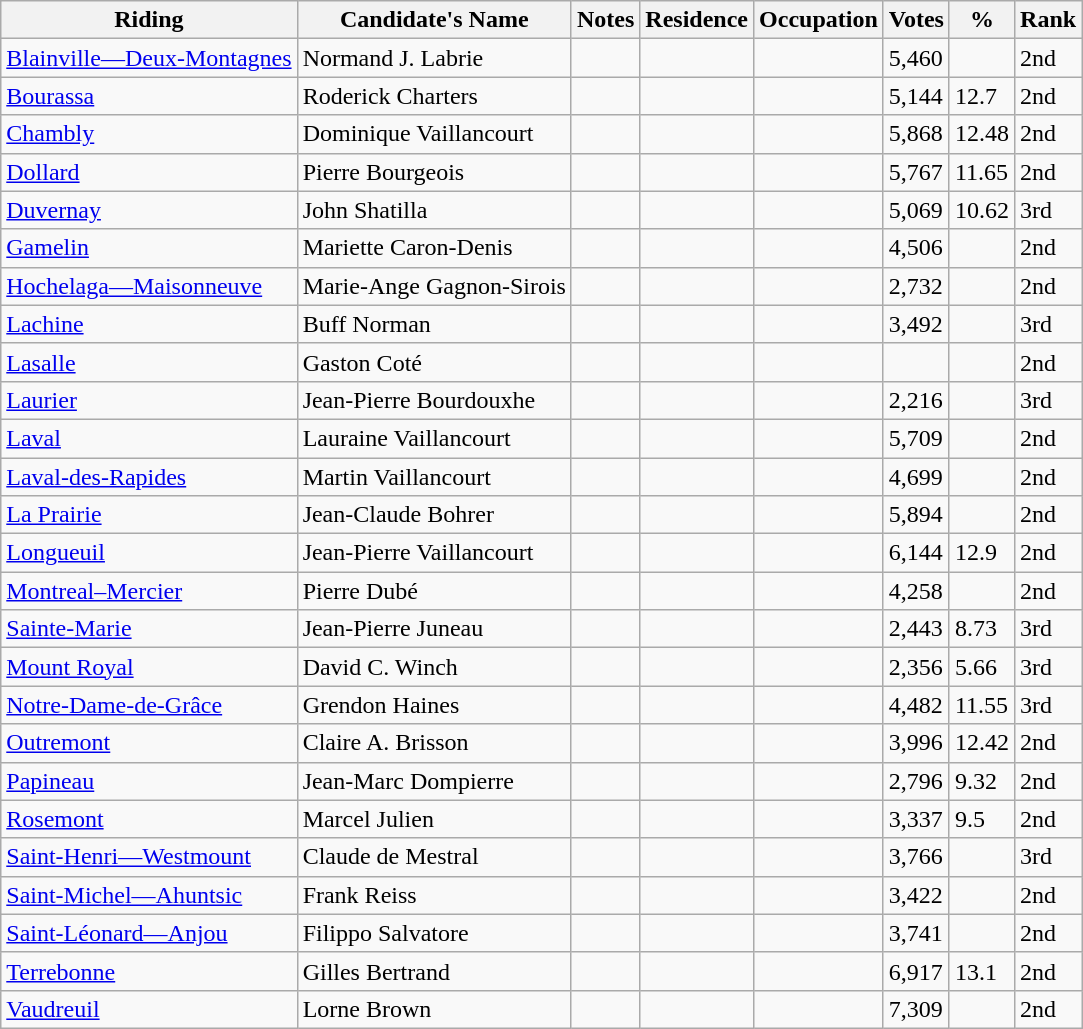<table class="wikitable sortable">
<tr>
<th>Riding<br></th>
<th>Candidate's Name</th>
<th>Notes</th>
<th>Residence</th>
<th>Occupation</th>
<th>Votes</th>
<th>%</th>
<th>Rank</th>
</tr>
<tr>
<td><a href='#'>Blainville—Deux-Montagnes</a></td>
<td>Normand J. Labrie</td>
<td></td>
<td></td>
<td></td>
<td>5,460</td>
<td></td>
<td>2nd</td>
</tr>
<tr>
<td><a href='#'>Bourassa</a></td>
<td>Roderick Charters</td>
<td></td>
<td></td>
<td></td>
<td>5,144</td>
<td>12.7</td>
<td>2nd</td>
</tr>
<tr>
<td><a href='#'>Chambly</a></td>
<td>Dominique Vaillancourt</td>
<td></td>
<td></td>
<td></td>
<td>5,868</td>
<td>12.48</td>
<td>2nd</td>
</tr>
<tr>
<td><a href='#'>Dollard</a></td>
<td>Pierre Bourgeois</td>
<td></td>
<td></td>
<td></td>
<td>5,767</td>
<td>11.65</td>
<td>2nd</td>
</tr>
<tr>
<td><a href='#'>Duvernay</a></td>
<td>John Shatilla</td>
<td></td>
<td></td>
<td></td>
<td>5,069</td>
<td>10.62</td>
<td>3rd</td>
</tr>
<tr>
<td><a href='#'>Gamelin</a></td>
<td>Mariette Caron-Denis</td>
<td></td>
<td></td>
<td></td>
<td>4,506</td>
<td></td>
<td>2nd</td>
</tr>
<tr>
<td><a href='#'>Hochelaga—Maisonneuve</a></td>
<td>Marie-Ange Gagnon-Sirois</td>
<td></td>
<td></td>
<td></td>
<td>2,732</td>
<td></td>
<td>2nd</td>
</tr>
<tr>
<td><a href='#'>Lachine</a></td>
<td>Buff Norman</td>
<td></td>
<td></td>
<td></td>
<td>3,492</td>
<td></td>
<td>3rd</td>
</tr>
<tr>
<td><a href='#'>Lasalle</a></td>
<td>Gaston Coté</td>
<td></td>
<td></td>
<td></td>
<td></td>
<td></td>
<td>2nd</td>
</tr>
<tr>
<td><a href='#'>Laurier</a></td>
<td>Jean-Pierre Bourdouxhe</td>
<td></td>
<td></td>
<td></td>
<td>2,216</td>
<td></td>
<td>3rd</td>
</tr>
<tr>
<td><a href='#'>Laval</a></td>
<td>Lauraine Vaillancourt</td>
<td></td>
<td></td>
<td></td>
<td>5,709</td>
<td></td>
<td>2nd</td>
</tr>
<tr>
<td><a href='#'>Laval-des-Rapides</a></td>
<td>Martin Vaillancourt</td>
<td></td>
<td></td>
<td></td>
<td>4,699</td>
<td></td>
<td>2nd</td>
</tr>
<tr>
<td><a href='#'>La Prairie</a></td>
<td>Jean-Claude Bohrer</td>
<td></td>
<td></td>
<td></td>
<td>5,894</td>
<td></td>
<td>2nd</td>
</tr>
<tr>
<td><a href='#'>Longueuil</a></td>
<td>Jean-Pierre Vaillancourt</td>
<td></td>
<td></td>
<td></td>
<td>6,144</td>
<td>12.9</td>
<td>2nd</td>
</tr>
<tr>
<td><a href='#'>Montreal–Mercier</a></td>
<td>Pierre Dubé</td>
<td></td>
<td></td>
<td></td>
<td>4,258</td>
<td></td>
<td>2nd</td>
</tr>
<tr>
<td><a href='#'>Sainte-Marie</a></td>
<td>Jean-Pierre Juneau</td>
<td></td>
<td></td>
<td></td>
<td>2,443</td>
<td>8.73</td>
<td>3rd</td>
</tr>
<tr>
<td><a href='#'>Mount Royal</a></td>
<td>David C. Winch</td>
<td></td>
<td></td>
<td></td>
<td>2,356</td>
<td>5.66</td>
<td>3rd</td>
</tr>
<tr>
<td><a href='#'>Notre-Dame-de-Grâce</a></td>
<td>Grendon Haines</td>
<td></td>
<td></td>
<td></td>
<td>4,482</td>
<td>11.55</td>
<td>3rd</td>
</tr>
<tr>
<td><a href='#'>Outremont</a></td>
<td>Claire A. Brisson</td>
<td></td>
<td></td>
<td></td>
<td>3,996</td>
<td>12.42</td>
<td>2nd</td>
</tr>
<tr>
<td><a href='#'>Papineau</a></td>
<td>Jean-Marc Dompierre</td>
<td></td>
<td></td>
<td></td>
<td>2,796</td>
<td>9.32</td>
<td>2nd</td>
</tr>
<tr>
<td><a href='#'>Rosemont</a></td>
<td>Marcel Julien</td>
<td></td>
<td></td>
<td></td>
<td>3,337</td>
<td>9.5</td>
<td>2nd</td>
</tr>
<tr>
<td><a href='#'>Saint-Henri—Westmount</a></td>
<td>Claude de Mestral</td>
<td></td>
<td></td>
<td></td>
<td>3,766</td>
<td></td>
<td>3rd</td>
</tr>
<tr>
<td><a href='#'>Saint-Michel—Ahuntsic</a></td>
<td>Frank Reiss</td>
<td></td>
<td></td>
<td></td>
<td>3,422</td>
<td></td>
<td>2nd</td>
</tr>
<tr>
<td><a href='#'>Saint-Léonard—Anjou</a></td>
<td>Filippo Salvatore</td>
<td></td>
<td></td>
<td></td>
<td>3,741</td>
<td></td>
<td>2nd</td>
</tr>
<tr>
<td><a href='#'>Terrebonne</a></td>
<td>Gilles Bertrand</td>
<td></td>
<td></td>
<td></td>
<td>6,917</td>
<td>13.1</td>
<td>2nd</td>
</tr>
<tr>
<td><a href='#'>Vaudreuil</a></td>
<td>Lorne Brown</td>
<td></td>
<td></td>
<td></td>
<td>7,309</td>
<td></td>
<td>2nd</td>
</tr>
</table>
